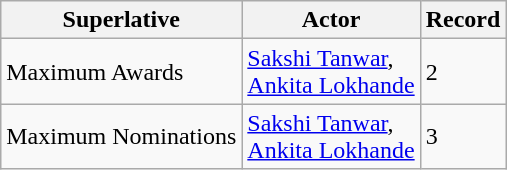<table class="wikitable">
<tr>
<th>Superlative</th>
<th>Actor</th>
<th>Record</th>
</tr>
<tr>
<td>Maximum Awards</td>
<td><a href='#'>Sakshi Tanwar</a>,<br><a href='#'>Ankita Lokhande</a></td>
<td>2</td>
</tr>
<tr>
<td>Maximum Nominations</td>
<td><a href='#'>Sakshi Tanwar</a>, <br><a href='#'>Ankita Lokhande</a></td>
<td>3</td>
</tr>
</table>
